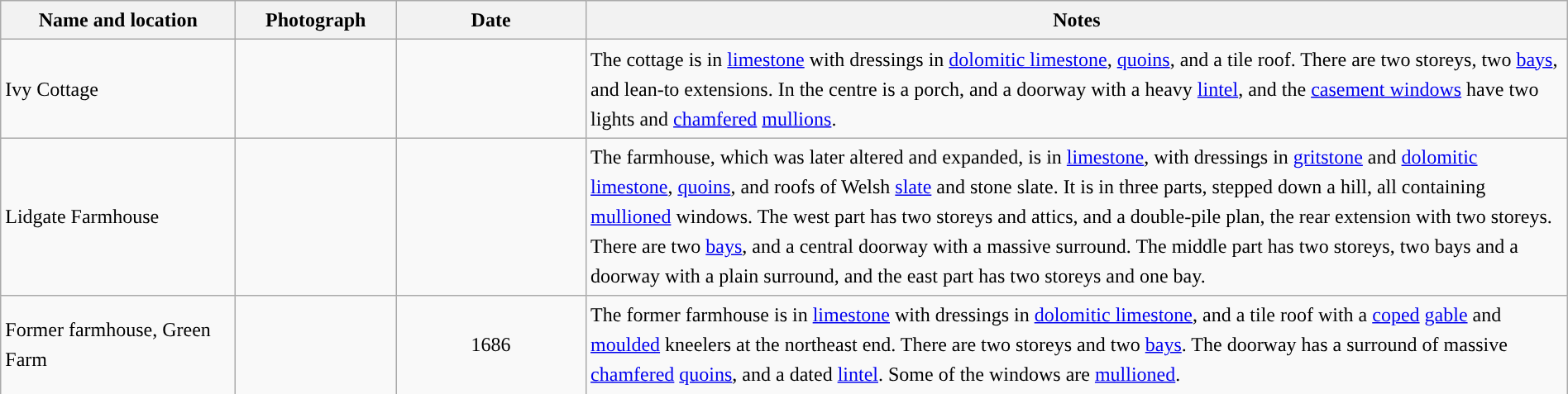<table class="wikitable sortable plainrowheaders" style="width:100%;border:0px;text-align:left;line-height:150%;">
<tr>
<th scope="col"  style="width:150px">Name and location</th>
<th scope="col"  style="width:100px" class="unsortable">Photograph</th>
<th scope="col"  style="width:120px">Date</th>
<th scope="col"  style="width:650px" class="unsortable">Notes</th>
</tr>
<tr>
<td>Ivy Cottage<br><small></small></td>
<td></td>
<td align="center"></td>
<td>The cottage is in <a href='#'>limestone</a> with dressings in <a href='#'>dolomitic limestone</a>, <a href='#'>quoins</a>, and a tile roof.  There are two storeys, two <a href='#'>bays</a>, and lean-to extensions.  In the centre is a porch, and a doorway with a heavy <a href='#'>lintel</a>, and the <a href='#'>casement windows</a> have two lights and <a href='#'>chamfered</a> <a href='#'>mullions</a>.</td>
</tr>
<tr>
<td>Lidgate Farmhouse<br><small></small></td>
<td></td>
<td align="center"></td>
<td>The farmhouse, which was later altered and expanded, is in <a href='#'>limestone</a>, with dressings in <a href='#'>gritstone</a> and <a href='#'>dolomitic limestone</a>, <a href='#'>quoins</a>, and roofs of Welsh <a href='#'>slate</a> and stone slate.  It is in three parts, stepped down a hill, all containing <a href='#'>mullioned</a> windows.  The west part has two storeys and attics, and a double-pile plan, the rear extension with two storeys.  There are two <a href='#'>bays</a>, and a central doorway with a massive surround.  The middle part has two storeys, two bays and a doorway with a plain surround, and the east part has two storeys and one bay.</td>
</tr>
<tr>
<td>Former farmhouse, Green Farm<br><small></small></td>
<td></td>
<td align="center">1686</td>
<td>The former farmhouse is in <a href='#'>limestone</a> with dressings in <a href='#'>dolomitic limestone</a>, and a tile roof with a <a href='#'>coped</a> <a href='#'>gable</a> and <a href='#'>moulded</a> kneelers at the northeast end.  There are two storeys and two <a href='#'>bays</a>.  The doorway has a surround of massive <a href='#'>chamfered</a> <a href='#'>quoins</a>, and a dated <a href='#'>lintel</a>.  Some of the windows are <a href='#'>mullioned</a>.</td>
</tr>
<tr>
</tr>
</table>
